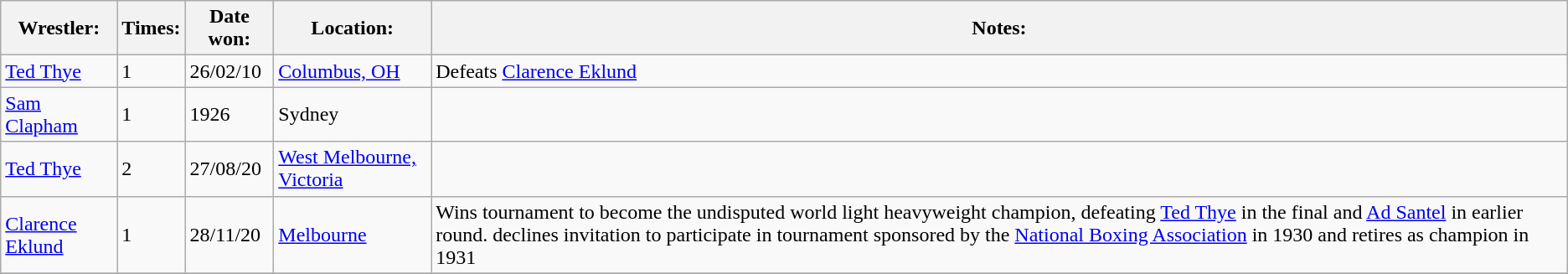<table class="wikitable">
<tr>
<th>Wrestler:</th>
<th>Times:</th>
<th>Date won:</th>
<th>Location:</th>
<th>Notes:</th>
</tr>
<tr>
<td><a href='#'>Ted Thye</a></td>
<td>1</td>
<td>26/02/10</td>
<td><a href='#'>Columbus, OH</a></td>
<td>Defeats <a href='#'>Clarence Eklund</a></td>
</tr>
<tr>
<td><a href='#'>Sam Clapham</a></td>
<td>1</td>
<td>1926</td>
<td>Sydney</td>
<td></td>
</tr>
<tr>
<td><a href='#'>Ted Thye</a></td>
<td>2</td>
<td>27/08/20</td>
<td><a href='#'>West Melbourne, Victoria</a></td>
<td></td>
</tr>
<tr>
<td><a href='#'>Clarence Eklund</a></td>
<td>1</td>
<td>28/11/20</td>
<td><a href='#'>Melbourne</a></td>
<td>Wins tournament to become the undisputed world light heavyweight champion, defeating <a href='#'>Ted Thye</a> in the final and <a href='#'>Ad Santel</a> in earlier round. declines invitation to participate in tournament sponsored by the <a href='#'>National Boxing Association</a> in 1930 and retires as champion in 1931</td>
</tr>
<tr>
</tr>
</table>
